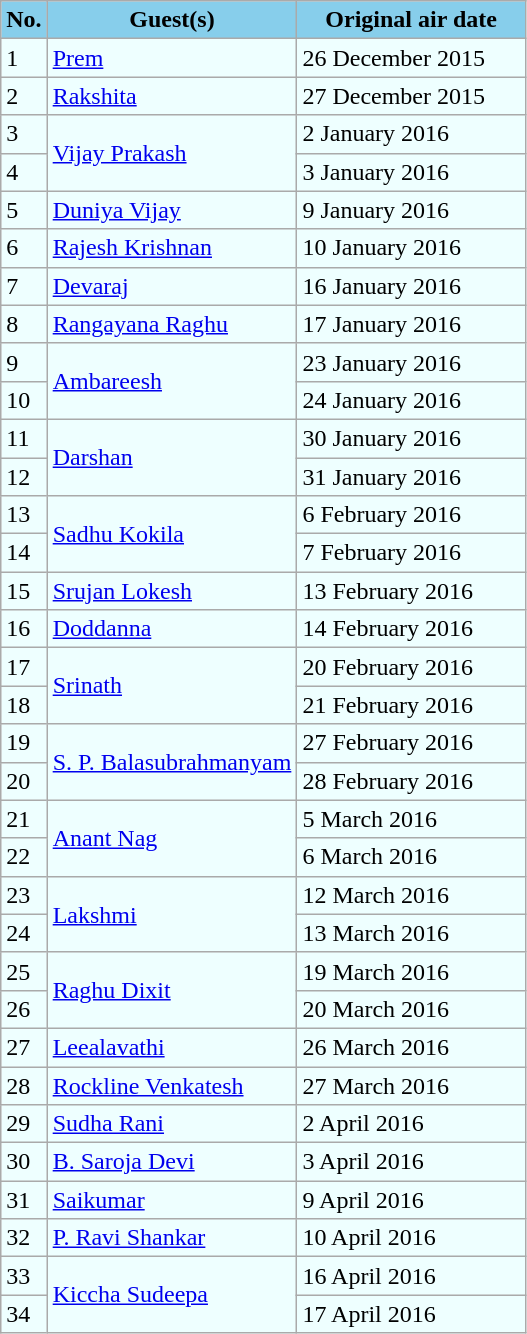<table class="wikitable">
<tr>
<th style="background:skyBlue">No.</th>
<th style="background:skyBlue">Guest(s)</th>
<th style="background:skyBlue" width="145">Original air date</th>
</tr>
<tr style="background:#eff;">
<td>1</td>
<td><a href='#'>Prem</a></td>
<td>26 December 2015</td>
</tr>
<tr style="background:#eff;">
<td>2</td>
<td><a href='#'>Rakshita</a></td>
<td>27 December 2015</td>
</tr>
<tr style="background:#eff;">
<td>3</td>
<td rowspan="2"><a href='#'>Vijay Prakash</a></td>
<td>2 January 2016</td>
</tr>
<tr style="background:#eff;">
<td>4</td>
<td>3 January 2016</td>
</tr>
<tr style="background:#eff;">
<td>5</td>
<td><a href='#'>Duniya Vijay</a></td>
<td>9 January 2016</td>
</tr>
<tr style="background:#eff;">
<td>6</td>
<td><a href='#'>Rajesh Krishnan</a></td>
<td>10 January 2016</td>
</tr>
<tr style="background:#eff;">
<td>7</td>
<td><a href='#'>Devaraj</a></td>
<td>16 January 2016</td>
</tr>
<tr style="background:#eff;">
<td>8</td>
<td><a href='#'>Rangayana Raghu</a></td>
<td>17 January 2016</td>
</tr>
<tr style="background:#eff;">
<td>9</td>
<td rowspan="2"><a href='#'>Ambareesh</a></td>
<td>23 January 2016</td>
</tr>
<tr style="background:#eff;">
<td>10</td>
<td>24 January 2016</td>
</tr>
<tr style="background:#eff;">
<td>11</td>
<td rowspan="2"><a href='#'>Darshan</a></td>
<td>30 January 2016</td>
</tr>
<tr style="background:#eff;">
<td>12</td>
<td>31 January 2016</td>
</tr>
<tr style="background:#eff;">
<td>13</td>
<td rowspan="2"><a href='#'>Sadhu Kokila</a></td>
<td>6 February 2016</td>
</tr>
<tr style="background:#eff;">
<td>14</td>
<td>7 February 2016</td>
</tr>
<tr style="background:#eff;">
<td>15</td>
<td><a href='#'>Srujan Lokesh</a></td>
<td>13 February 2016</td>
</tr>
<tr style="background:#eff;">
<td>16</td>
<td><a href='#'>Doddanna</a></td>
<td>14 February 2016</td>
</tr>
<tr style="background:#eff;">
<td>17</td>
<td rowspan="2"><a href='#'>Srinath</a></td>
<td>20 February 2016</td>
</tr>
<tr style="background:#eff;">
<td>18</td>
<td>21 February 2016</td>
</tr>
<tr style="background:#eff;">
<td>19</td>
<td rowspan="2"><a href='#'>S. P. Balasubrahmanyam</a></td>
<td>27 February 2016</td>
</tr>
<tr style="background:#eff;">
<td>20</td>
<td>28 February 2016</td>
</tr>
<tr style="background:#eff;">
<td>21</td>
<td rowspan="2"><a href='#'>Anant Nag</a></td>
<td>5 March 2016</td>
</tr>
<tr style="background:#eff;">
<td>22</td>
<td>6 March 2016</td>
</tr>
<tr style="background:#eff;">
<td>23</td>
<td rowspan="2"><a href='#'>Lakshmi</a></td>
<td>12 March 2016</td>
</tr>
<tr style="background:#eff;">
<td>24</td>
<td>13 March 2016</td>
</tr>
<tr style="background:#eff;">
<td>25</td>
<td rowspan="2"><a href='#'>Raghu Dixit</a></td>
<td>19 March 2016</td>
</tr>
<tr style="background:#eff;">
<td>26</td>
<td>20 March 2016</td>
</tr>
<tr style="background:#eff;">
<td>27</td>
<td><a href='#'>Leealavathi</a></td>
<td>26 March 2016</td>
</tr>
<tr style="background:#eff;">
<td>28</td>
<td><a href='#'>Rockline Venkatesh</a></td>
<td>27 March 2016</td>
</tr>
<tr style="background:#eff;">
<td>29</td>
<td><a href='#'>Sudha Rani</a></td>
<td>2 April 2016</td>
</tr>
<tr style="background:#eff;">
<td>30</td>
<td><a href='#'>B. Saroja Devi</a></td>
<td>3 April 2016</td>
</tr>
<tr style="background:#eff;">
<td>31</td>
<td><a href='#'>Saikumar</a></td>
<td>9 April 2016</td>
</tr>
<tr style="background:#eff;">
<td>32</td>
<td><a href='#'>P. Ravi Shankar</a></td>
<td>10 April 2016</td>
</tr>
<tr style="background:#eff;">
<td>33</td>
<td rowspan="2"><a href='#'>Kiccha Sudeepa</a></td>
<td>16 April 2016</td>
</tr>
<tr style="background:#eff;">
<td>34</td>
<td>17 April 2016</td>
</tr>
</table>
